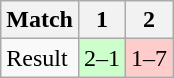<table class="wikitable">
<tr>
<th>Match</th>
<th>1</th>
<th>2</th>
</tr>
<tr>
<td>Result</td>
<td bgcolor="#CCFFCC">2–1</td>
<td bgcolor="#FFCCCC">1–7</td>
</tr>
</table>
